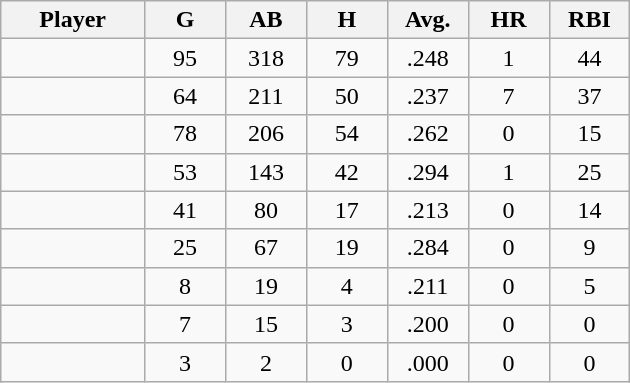<table class="wikitable sortable">
<tr>
<th bgcolor="#DDDDFF" width="16%">Player</th>
<th bgcolor="#DDDDFF" width="9%">G</th>
<th bgcolor="#DDDDFF" width="9%">AB</th>
<th bgcolor="#DDDDFF" width="9%">H</th>
<th bgcolor="#DDDDFF" width="9%">Avg.</th>
<th bgcolor="#DDDDFF" width="9%">HR</th>
<th bgcolor="#DDDDFF" width="9%">RBI</th>
</tr>
<tr align="center">
<td></td>
<td>95</td>
<td>318</td>
<td>79</td>
<td>.248</td>
<td>1</td>
<td>44</td>
</tr>
<tr align="center">
<td></td>
<td>64</td>
<td>211</td>
<td>50</td>
<td>.237</td>
<td>7</td>
<td>37</td>
</tr>
<tr align=center>
<td></td>
<td>78</td>
<td>206</td>
<td>54</td>
<td>.262</td>
<td>0</td>
<td>15</td>
</tr>
<tr align="center">
<td></td>
<td>53</td>
<td>143</td>
<td>42</td>
<td>.294</td>
<td>1</td>
<td>25</td>
</tr>
<tr align="center">
<td></td>
<td>41</td>
<td>80</td>
<td>17</td>
<td>.213</td>
<td>0</td>
<td>14</td>
</tr>
<tr align="center">
<td></td>
<td>25</td>
<td>67</td>
<td>19</td>
<td>.284</td>
<td>0</td>
<td>9</td>
</tr>
<tr align="center">
<td></td>
<td>8</td>
<td>19</td>
<td>4</td>
<td>.211</td>
<td>0</td>
<td>5</td>
</tr>
<tr align="center">
<td></td>
<td>7</td>
<td>15</td>
<td>3</td>
<td>.200</td>
<td>0</td>
<td>0</td>
</tr>
<tr align="center">
<td></td>
<td>3</td>
<td>2</td>
<td>0</td>
<td>.000</td>
<td>0</td>
<td>0</td>
</tr>
</table>
